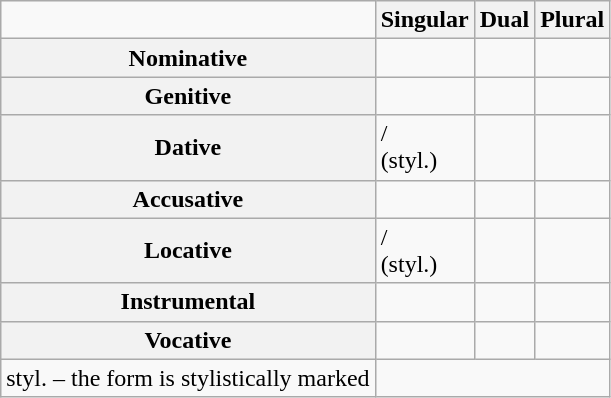<table class="wikitable">
<tr>
<td></td>
<th>Singular</th>
<th>Dual</th>
<th>Plural</th>
</tr>
<tr>
<th>Nominative</th>
<td></td>
<td></td>
<td></td>
</tr>
<tr>
<th>Genitive</th>
<td></td>
<td></td>
<td></td>
</tr>
<tr>
<th>Dative</th>
<td> /<br> (styl.)</td>
<td></td>
<td></td>
</tr>
<tr>
<th>Accusative</th>
<td></td>
<td></td>
<td></td>
</tr>
<tr>
<th>Locative</th>
<td> /<br> (styl.)</td>
<td></td>
<td></td>
</tr>
<tr>
<th>Instrumental</th>
<td></td>
<td></td>
<td></td>
</tr>
<tr>
<th>Vocative</th>
<td></td>
<td></td>
<td></td>
</tr>
<tr>
<td>styl. – the form is stylistically marked</td>
</tr>
</table>
